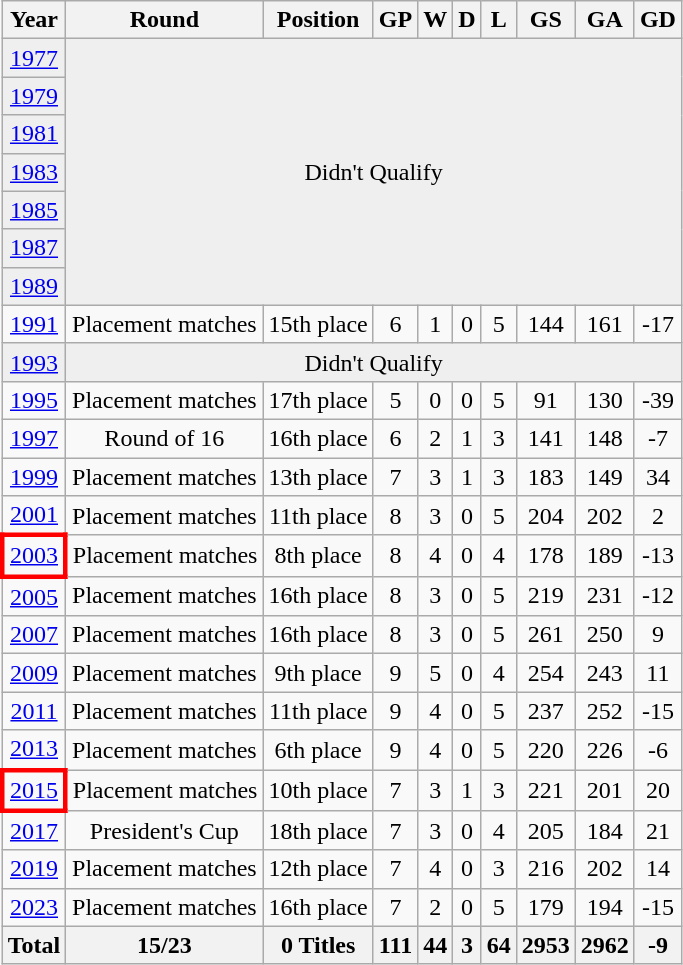<table class="wikitable" style="text-align: center;">
<tr>
<th>Year</th>
<th>Round</th>
<th>Position</th>
<th>GP</th>
<th>W</th>
<th>D</th>
<th>L</th>
<th>GS</th>
<th>GA</th>
<th>GD</th>
</tr>
<tr bgcolor=efefef>
<td><a href='#'>1977</a> </td>
<td colspan=9 rowspan=7>Didn't Qualify</td>
</tr>
<tr bgcolor=efefef>
<td><a href='#'>1979</a>  </td>
</tr>
<tr bgcolor=efefef>
<td><a href='#'>1981</a> </td>
</tr>
<tr bgcolor=efefef>
<td><a href='#'>1983</a> </td>
</tr>
<tr bgcolor=efefef>
<td><a href='#'>1985</a> </td>
</tr>
<tr bgcolor=efefef>
<td><a href='#'>1987</a> </td>
</tr>
<tr bgcolor=efefef>
<td><a href='#'>1989</a> </td>
</tr>
<tr bgcolor=>
<td><a href='#'>1991</a> </td>
<td>Placement matches</td>
<td>15th place</td>
<td>6</td>
<td>1</td>
<td>0</td>
<td>5</td>
<td>144</td>
<td>161</td>
<td>-17</td>
</tr>
<tr bgcolor=efefef>
<td><a href='#'>1993</a> </td>
<td colspan=9 rowspan=1>Didn't Qualify</td>
</tr>
<tr bgcolor=>
<td><a href='#'>1995</a> </td>
<td>Placement matches</td>
<td>17th place</td>
<td>5</td>
<td>0</td>
<td>0</td>
<td>5</td>
<td>91</td>
<td>130</td>
<td>-39</td>
</tr>
<tr bgcolor=>
<td><a href='#'>1997</a> </td>
<td>Round of 16</td>
<td>16th place</td>
<td>6</td>
<td>2</td>
<td>1</td>
<td>3</td>
<td>141</td>
<td>148</td>
<td>-7</td>
</tr>
<tr bgcolor=>
<td><a href='#'>1999</a> </td>
<td>Placement matches</td>
<td>13th place</td>
<td>7</td>
<td>3</td>
<td>1</td>
<td>3</td>
<td>183</td>
<td>149</td>
<td>34</td>
</tr>
<tr bgcolor=>
<td><a href='#'>2001</a> </td>
<td>Placement matches</td>
<td>11th place</td>
<td>8</td>
<td>3</td>
<td>0</td>
<td>5</td>
<td>204</td>
<td>202</td>
<td>2</td>
</tr>
<tr bgcolor=>
<td style="border: 3px solid red"><a href='#'>2003</a> </td>
<td>Placement matches</td>
<td>8th place</td>
<td>8</td>
<td>4</td>
<td>0</td>
<td>4</td>
<td>178</td>
<td>189</td>
<td>-13</td>
</tr>
<tr bgcolor=>
<td><a href='#'>2005</a> </td>
<td>Placement matches</td>
<td>16th place</td>
<td>8</td>
<td>3</td>
<td>0</td>
<td>5</td>
<td>219</td>
<td>231</td>
<td>-12</td>
</tr>
<tr bgcolor=>
<td><a href='#'>2007</a> </td>
<td>Placement matches</td>
<td>16th place</td>
<td>8</td>
<td>3</td>
<td>0</td>
<td>5</td>
<td>261</td>
<td>250</td>
<td>9</td>
</tr>
<tr bgcolor=>
<td><a href='#'>2009</a> </td>
<td>Placement matches</td>
<td>9th place</td>
<td>9</td>
<td>5</td>
<td>0</td>
<td>4</td>
<td>254</td>
<td>243</td>
<td>11</td>
</tr>
<tr bgcolor=>
<td><a href='#'>2011</a> </td>
<td>Placement matches</td>
<td>11th place</td>
<td>9</td>
<td>4</td>
<td>0</td>
<td>5</td>
<td>237</td>
<td>252</td>
<td>-15</td>
</tr>
<tr bgcolor=>
<td><a href='#'>2013</a> </td>
<td>Placement matches</td>
<td>6th place</td>
<td>9</td>
<td>4</td>
<td>0</td>
<td>5</td>
<td>220</td>
<td>226</td>
<td>-6</td>
</tr>
<tr bgcolor=>
<td style="border: 3px solid red"><a href='#'>2015</a> </td>
<td>Placement matches</td>
<td>10th place</td>
<td>7</td>
<td>3</td>
<td>1</td>
<td>3</td>
<td>221</td>
<td>201</td>
<td>20</td>
</tr>
<tr bgcolor=>
<td><a href='#'>2017</a> </td>
<td>President's Cup</td>
<td>18th place</td>
<td>7</td>
<td>3</td>
<td>0</td>
<td>4</td>
<td>205</td>
<td>184</td>
<td>21</td>
</tr>
<tr bgcolor=>
<td><a href='#'>2019</a> </td>
<td>Placement matches</td>
<td>12th place</td>
<td>7</td>
<td>4</td>
<td>0</td>
<td>3</td>
<td>216</td>
<td>202</td>
<td>14</td>
</tr>
<tr bgcolor=>
<td><a href='#'>2023</a>  </td>
<td>Placement matches</td>
<td>16th place</td>
<td>7</td>
<td>2</td>
<td>0</td>
<td>5</td>
<td>179</td>
<td>194</td>
<td>-15</td>
</tr>
<tr>
<th>Total</th>
<th>15/23</th>
<th>0 Titles</th>
<th>111</th>
<th>44</th>
<th>3</th>
<th>64</th>
<th>2953</th>
<th>2962</th>
<th>-9</th>
</tr>
</table>
